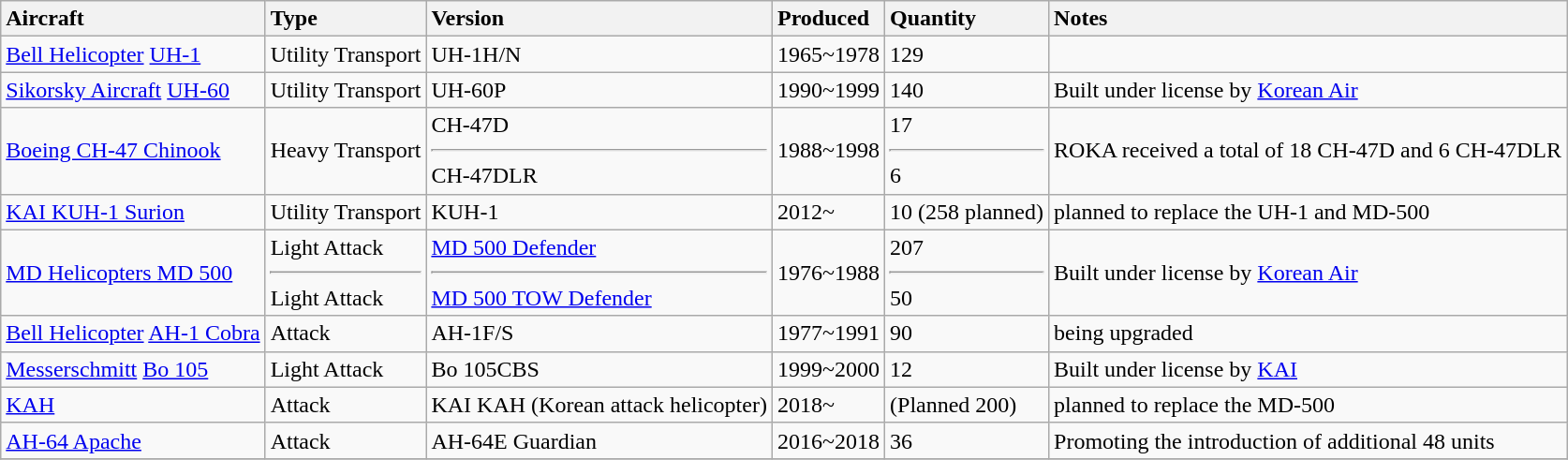<table class="wikitable">
<tr>
<th style="text-align:left;">Aircraft</th>
<th style="text-align:left;">Type</th>
<th style="text-align:left;">Version</th>
<th style="text-align:left;">Produced</th>
<th style="text-align:left;">Quantity</th>
<th style="text-align:left;">Notes</th>
</tr>
<tr>
<td><a href='#'>Bell Helicopter</a> <a href='#'>UH-1</a></td>
<td>Utility Transport</td>
<td>UH-1H/N</td>
<td>1965~1978</td>
<td>129</td>
<td></td>
</tr>
<tr>
<td><a href='#'>Sikorsky Aircraft</a> <a href='#'>UH-60</a></td>
<td>Utility Transport</td>
<td>UH-60P</td>
<td>1990~1999</td>
<td>140</td>
<td>Built under license by <a href='#'>Korean Air</a></td>
</tr>
<tr>
<td><a href='#'>Boeing CH-47 Chinook</a></td>
<td>Heavy Transport</td>
<td>CH-47D <hr> CH-47DLR</td>
<td>1988~1998</td>
<td>17 <hr> 6</td>
<td>ROKA received a total of 18 CH-47D and 6 CH-47DLR</td>
</tr>
<tr>
<td><a href='#'>KAI KUH-1 Surion</a></td>
<td>Utility Transport</td>
<td>KUH-1</td>
<td>2012~</td>
<td>10 (258 planned)</td>
<td>planned to replace the UH-1 and MD-500</td>
</tr>
<tr>
<td><a href='#'>MD Helicopters MD 500</a></td>
<td>Light Attack <hr> Light Attack</td>
<td><a href='#'>MD 500 Defender</a> <hr> <a href='#'>MD 500 TOW Defender</a></td>
<td>1976~1988</td>
<td>207 <hr> 50</td>
<td>Built under license by <a href='#'>Korean Air</a></td>
</tr>
<tr>
<td><a href='#'>Bell Helicopter</a> <a href='#'>AH-1 Cobra</a></td>
<td>Attack</td>
<td>AH-1F/S</td>
<td>1977~1991</td>
<td>90</td>
<td>being upgraded </td>
</tr>
<tr>
<td><a href='#'>Messerschmitt</a> <a href='#'>Bo 105</a></td>
<td>Light Attack</td>
<td>Bo 105CBS</td>
<td>1999~2000</td>
<td>12</td>
<td>Built under license by <a href='#'>KAI</a></td>
</tr>
<tr>
<td><a href='#'>KAH</a></td>
<td>Attack</td>
<td>KAI KAH (Korean attack helicopter)</td>
<td>2018~</td>
<td>(Planned 200)</td>
<td>planned to replace the MD-500</td>
</tr>
<tr>
<td><a href='#'>AH-64 Apache</a></td>
<td>Attack</td>
<td>AH-64E Guardian</td>
<td>2016~2018</td>
<td>36</td>
<td>Promoting the introduction of additional 48 units</td>
</tr>
<tr>
</tr>
</table>
